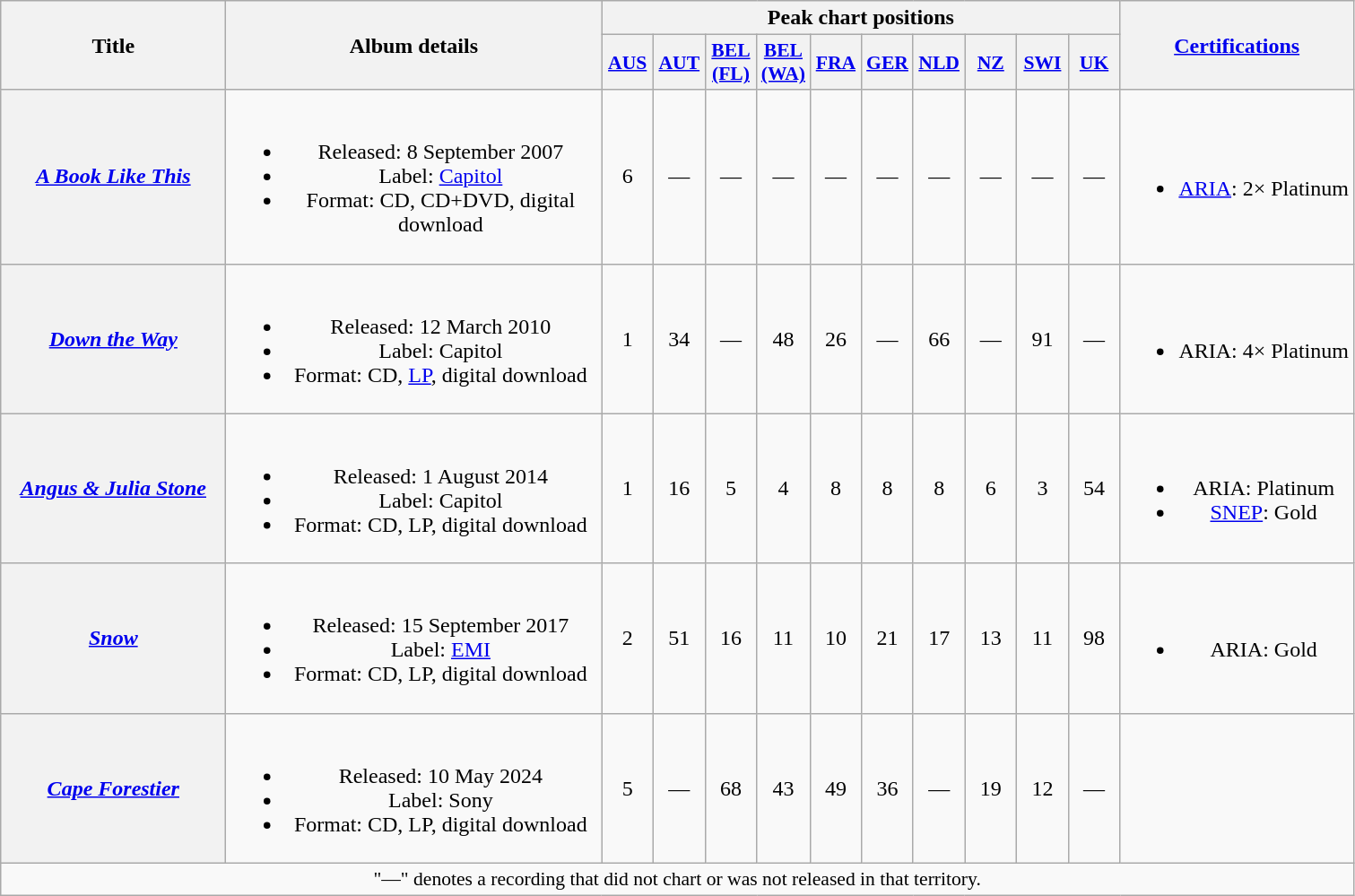<table class="wikitable plainrowheaders" style="text-align:center;" border="1">
<tr>
<th scope="col" rowspan="2" style="width:10em;">Title</th>
<th scope="col" rowspan="2" style="width:17em;">Album details</th>
<th scope="col" colspan="10">Peak chart positions</th>
<th scope="col" rowspan="2"><a href='#'>Certifications</a></th>
</tr>
<tr>
<th scope="col" style="width:2.2em;font-size:90%;"><a href='#'>AUS</a><br></th>
<th scope="col" style="width:2.2em;font-size:90%;"><a href='#'>AUT</a><br></th>
<th scope="col" style="width:2.2em;font-size:90%;"><a href='#'>BEL<br>(FL)</a><br></th>
<th scope="col" style="width:2.2em;font-size:90%;"><a href='#'>BEL<br>(WA)</a><br></th>
<th scope="col" style="width:2.2em;font-size:90%;"><a href='#'>FRA</a><br></th>
<th scope="col" style="width:2.2em;font-size:90%;"><a href='#'>GER</a><br></th>
<th scope="col" style="width:2.2em;font-size:90%;"><a href='#'>NLD</a><br></th>
<th scope="col" style="width:2.2em;font-size:90%;"><a href='#'>NZ</a><br></th>
<th scope="col" style="width:2.2em;font-size:90%;"><a href='#'>SWI</a><br></th>
<th scope="col" style="width:2.2em;font-size:90%;"><a href='#'>UK</a><br></th>
</tr>
<tr>
<th scope="row"><em><a href='#'>A Book Like This</a></em></th>
<td><br><ul><li>Released: 8 September 2007</li><li>Label: <a href='#'>Capitol</a></li><li>Format: CD, CD+DVD, digital download</li></ul></td>
<td>6</td>
<td>—</td>
<td>—</td>
<td>—</td>
<td>—</td>
<td>—</td>
<td>—</td>
<td>—</td>
<td>—</td>
<td>—</td>
<td><br><ul><li><a href='#'>ARIA</a>: 2× Platinum</li></ul></td>
</tr>
<tr>
<th scope="row"><em><a href='#'>Down the Way</a></em></th>
<td><br><ul><li>Released: 12 March 2010</li><li>Label: Capitol</li><li>Format: CD, <a href='#'>LP</a>, digital download</li></ul></td>
<td>1</td>
<td>34</td>
<td>—</td>
<td>48</td>
<td>26</td>
<td>—</td>
<td>66</td>
<td>—</td>
<td>91</td>
<td>—</td>
<td><br><ul><li>ARIA: 4× Platinum</li></ul></td>
</tr>
<tr>
<th scope="row"><em><a href='#'>Angus & Julia Stone</a></em></th>
<td><br><ul><li>Released: 1 August 2014</li><li>Label: Capitol</li><li>Format: CD, LP, digital download</li></ul></td>
<td>1</td>
<td>16</td>
<td>5</td>
<td>4</td>
<td>8</td>
<td>8</td>
<td>8</td>
<td>6</td>
<td>3</td>
<td>54</td>
<td><br><ul><li>ARIA: Platinum</li><li><a href='#'>SNEP</a>: Gold</li></ul></td>
</tr>
<tr>
<th scope="row"><em><a href='#'>Snow</a></em></th>
<td><br><ul><li>Released: 15 September 2017</li><li>Label: <a href='#'>EMI</a></li><li>Format: CD, LP, digital download</li></ul></td>
<td>2</td>
<td>51</td>
<td>16</td>
<td>11</td>
<td>10</td>
<td>21</td>
<td>17</td>
<td>13</td>
<td>11</td>
<td>98</td>
<td><br><ul><li>ARIA: Gold</li></ul></td>
</tr>
<tr>
<th scope="row"><em><a href='#'>Cape Forestier</a></em></th>
<td><br><ul><li>Released: 10 May 2024</li><li>Label: Sony</li><li>Format: CD, LP, digital download</li></ul></td>
<td>5</td>
<td>—</td>
<td>68</td>
<td>43</td>
<td>49</td>
<td>36</td>
<td>—</td>
<td>19</td>
<td>12</td>
<td>—</td>
<td></td>
</tr>
<tr>
<td colspan="13" style="font-size:90%">"—" denotes a recording that did not chart or was not released in that territory.</td>
</tr>
</table>
